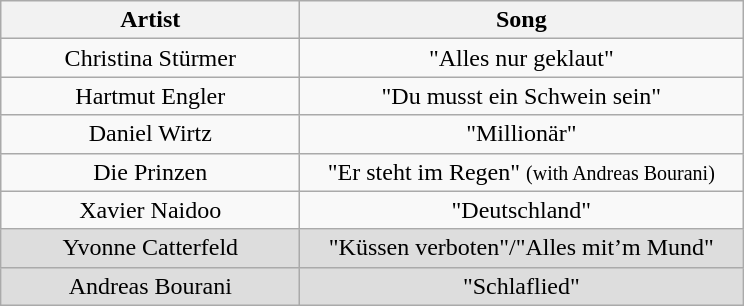<table class="wikitable plainrowheaders" style="text-align:center;" border="1">
<tr>
<th scope="col" rowspan="1" style="width:12em;">Artist</th>
<th scope="col" rowspan="1" style="width:18em;">Song</th>
</tr>
<tr>
<td scope="row">Christina Stürmer</td>
<td>"Alles nur geklaut"</td>
</tr>
<tr>
<td scope="row">Hartmut Engler</td>
<td>"Du musst ein Schwein sein"</td>
</tr>
<tr>
<td scope="row">Daniel Wirtz</td>
<td>"Millionär"</td>
</tr>
<tr>
<td scope="row">Die Prinzen</td>
<td>"Er steht im Regen" <small>(with Andreas Bourani)</small></td>
</tr>
<tr>
<td scope="row">Xavier Naidoo</td>
<td>"Deutschland"</td>
</tr>
<tr style="background:#ddd;">
<td scope="row">Yvonne Catterfeld</td>
<td>"Küssen verboten"/"Alles mit’m Mund"</td>
</tr>
<tr style="background:#ddd;">
<td scope="row">Andreas Bourani</td>
<td>"Schlaflied"</td>
</tr>
</table>
